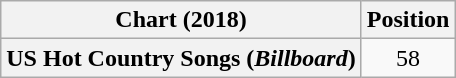<table class="wikitable sortable plainrowheaders" style="text-align:center">
<tr>
<th scope="col">Chart (2018)</th>
<th scope="col">Position</th>
</tr>
<tr>
<th scope="row">US Hot Country Songs (<em>Billboard</em>)</th>
<td>58</td>
</tr>
</table>
